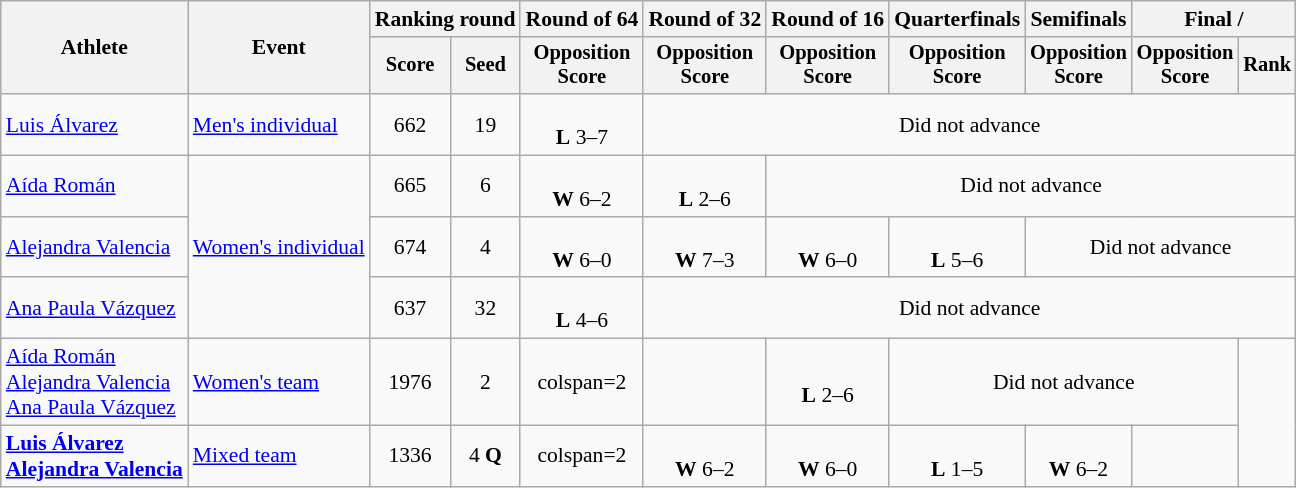<table class="wikitable" style="font-size:90%">
<tr>
<th rowspan=2>Athlete</th>
<th rowspan=2>Event</th>
<th colspan="2">Ranking round</th>
<th>Round of 64</th>
<th>Round of 32</th>
<th>Round of 16</th>
<th>Quarterfinals</th>
<th>Semifinals</th>
<th colspan="2">Final / </th>
</tr>
<tr style="font-size:95%">
<th>Score</th>
<th>Seed</th>
<th>Opposition<br>Score</th>
<th>Opposition<br>Score</th>
<th>Opposition<br>Score</th>
<th>Opposition<br>Score</th>
<th>Opposition<br>Score</th>
<th>Opposition<br>Score</th>
<th>Rank</th>
</tr>
<tr align=center>
<td align=left><a href='#'>Luis Álvarez</a></td>
<td align=left><a href='#'>Men's individual</a></td>
<td>662</td>
<td>19</td>
<td><br><strong>L</strong> 3–7</td>
<td colspan="6">Did not advance</td>
</tr>
<tr align=center>
<td align=left><a href='#'>Aída Román</a></td>
<td align=left rowspan=3><a href='#'>Women's individual</a></td>
<td>665</td>
<td>6</td>
<td><br><strong>W</strong> 6–2</td>
<td><br><strong>L</strong> 2–6</td>
<td colspan="5">Did not advance</td>
</tr>
<tr align=center>
<td align=left><a href='#'>Alejandra Valencia</a></td>
<td>674</td>
<td>4</td>
<td><br><strong>W</strong> 6–0</td>
<td><br><strong>W</strong> 7–3</td>
<td><br><strong>W</strong> 6–0</td>
<td><br><strong>L</strong> 5–6</td>
<td colspan="3">Did not advance</td>
</tr>
<tr align=center>
<td align=left><a href='#'>Ana Paula Vázquez</a></td>
<td>637</td>
<td>32</td>
<td><br><strong>L</strong> 4–6</td>
<td colspan="6">Did not advance</td>
</tr>
<tr align=center>
<td align=left><a href='#'>Aída Román</a><br><a href='#'>Alejandra Valencia</a><br><a href='#'>Ana Paula Vázquez</a></td>
<td align=left><a href='#'>Women's team</a></td>
<td>1976</td>
<td>2</td>
<td>colspan=2 </td>
<td></td>
<td><br><strong>L</strong> 2–6</td>
<td colspan="3">Did not advance</td>
</tr>
<tr align=center>
<td align=left><strong><a href='#'>Luis Álvarez</a><br><a href='#'>Alejandra Valencia</a></strong></td>
<td align=left><a href='#'>Mixed team</a></td>
<td>1336</td>
<td>4 <strong>Q</strong></td>
<td>colspan=2 </td>
<td><br><strong>W</strong> 6–2</td>
<td><br><strong>W</strong> 6–0</td>
<td><br><strong>L</strong> 1–5</td>
<td><br><strong>W</strong> 6–2</td>
<td></td>
</tr>
</table>
